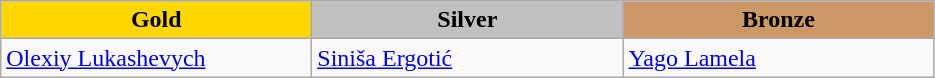<table class="wikitable" style="text-align:left">
<tr align="center">
<td width=200 bgcolor=gold><strong>Gold</strong></td>
<td width=200 bgcolor=silver><strong>Silver</strong></td>
<td width=200 bgcolor=CC9966><strong>Bronze</strong></td>
</tr>
<tr>
<td><a href='#'>Olexiy Lukashevych</a><br><em></em></td>
<td><a href='#'>Siniša Ergotić</a><br><em></em></td>
<td><a href='#'>Yago Lamela</a><br><em></em></td>
</tr>
</table>
